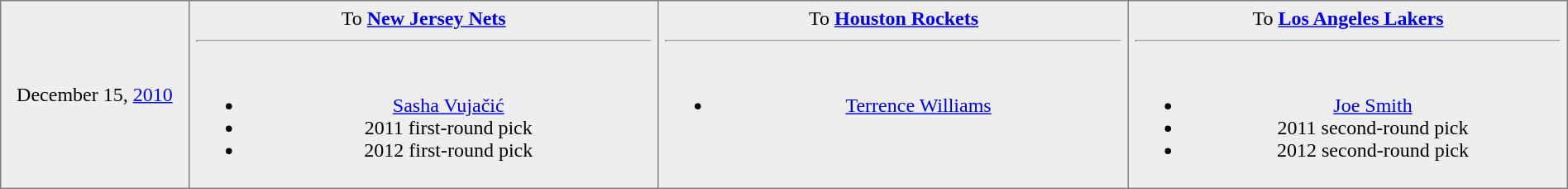<table border="1" style="border-collapse:collapse; text-align:center; width:100%;"  cellpadding="5">
<tr style="background:#eee;">
<td style="width:12%">December 15, <a href='#'>2010</a></td>
<td style="width:30%; vertical-align:top;">To <strong><a href='#'>New Jersey Nets</a></strong><hr><br><ul><li> <a href='#'>Sasha Vujačić</a></li><li>2011 first-round pick</li><li>2012 first-round pick</li></ul></td>
<td style="width:30%; vertical-align:top;">To <strong><a href='#'>Houston Rockets</a></strong><hr><br><ul><li> <a href='#'>Terrence Williams</a></li></ul></td>
<td style="width:30%; vertical-align:top;">To <strong><a href='#'>Los Angeles Lakers</a></strong><hr><br><ul><li> <a href='#'>Joe Smith</a></li><li>2011 second-round pick</li><li>2012 second-round pick</li></ul></td>
</tr>
</table>
